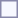<table style="border:1px solid #8888aa; background-color:#f7f8ff; padding:5px; font-size:95%; margin: 0px 12px 12px 0px;">
</table>
